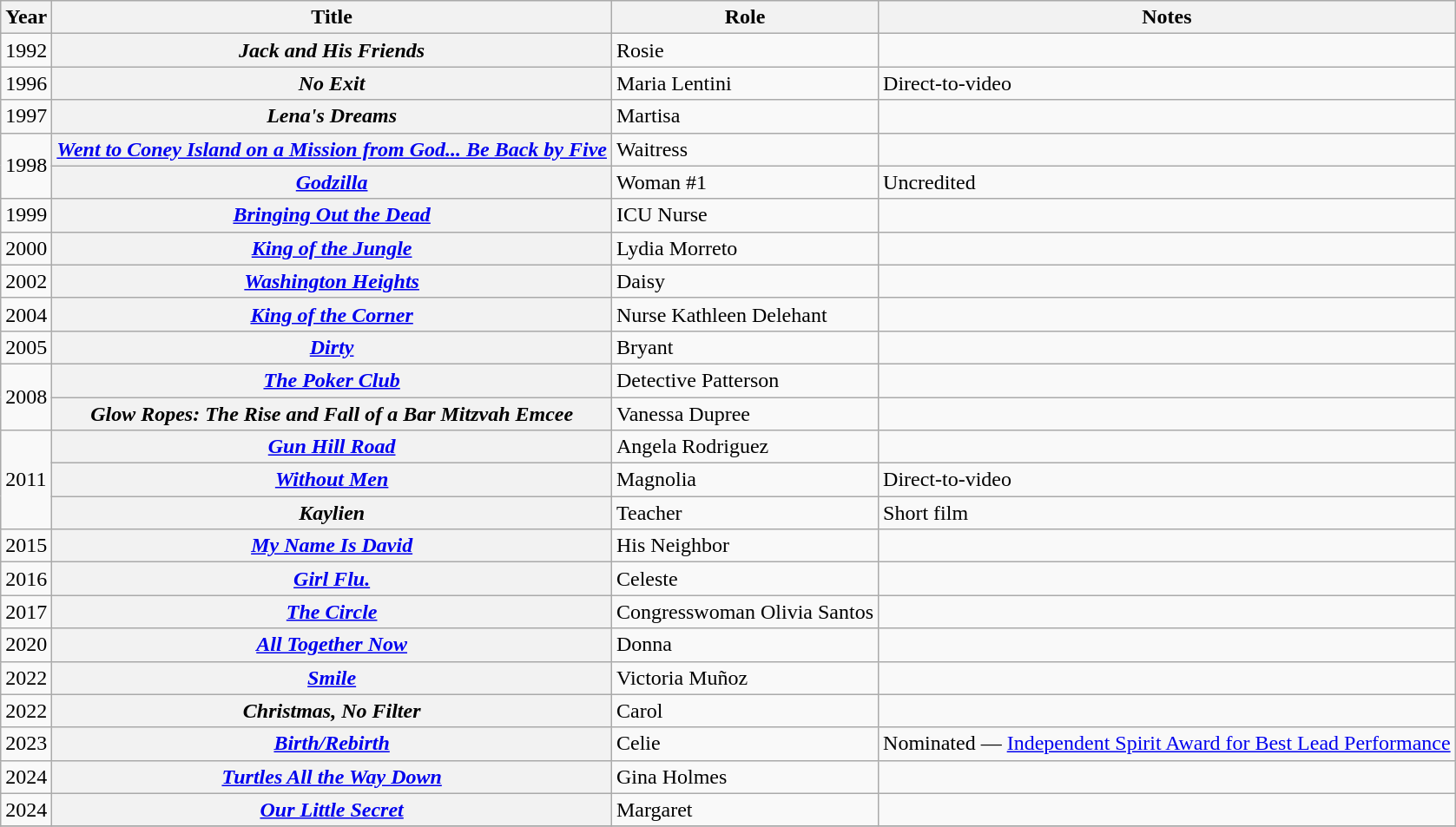<table class="wikitable plainrowheaders sortable">
<tr>
<th scope="col">Year</th>
<th scope="col">Title</th>
<th scope="col" class="unsortable">Role</th>
<th scope="col" class="unsortable">Notes</th>
</tr>
<tr>
<td>1992</td>
<th scope="row"><em>Jack and His Friends</em></th>
<td>Rosie</td>
<td></td>
</tr>
<tr>
<td>1996</td>
<th scope="row"><em>No Exit</em></th>
<td>Maria Lentini</td>
<td>Direct-to-video</td>
</tr>
<tr>
<td>1997</td>
<th scope="row"><em>Lena's Dreams</em></th>
<td>Martisa</td>
<td></td>
</tr>
<tr>
<td rowspan=2>1998</td>
<th scope="row"><em><a href='#'>Went to Coney Island on a Mission from God... Be Back by Five</a></em></th>
<td>Waitress</td>
<td></td>
</tr>
<tr>
<th scope="row"><em><a href='#'>Godzilla</a></em></th>
<td>Woman #1</td>
<td>Uncredited</td>
</tr>
<tr>
<td>1999</td>
<th scope="row"><em><a href='#'>Bringing Out the Dead</a></em></th>
<td>ICU Nurse</td>
<td></td>
</tr>
<tr>
<td>2000</td>
<th scope="row"><em><a href='#'>King of the Jungle</a></em></th>
<td>Lydia Morreto</td>
<td></td>
</tr>
<tr>
<td>2002</td>
<th scope="row"><em><a href='#'>Washington Heights</a></em></th>
<td>Daisy</td>
<td></td>
</tr>
<tr>
<td>2004</td>
<th scope="row"><em><a href='#'>King of the Corner</a></em></th>
<td>Nurse Kathleen Delehant</td>
<td></td>
</tr>
<tr>
<td>2005</td>
<th scope="row"><em><a href='#'>Dirty</a></em></th>
<td>Bryant</td>
<td></td>
</tr>
<tr>
<td rowspan=2>2008</td>
<th scope="row"><em><a href='#'>The Poker Club</a></em></th>
<td>Detective Patterson</td>
<td></td>
</tr>
<tr>
<th scope="row"><em>Glow Ropes: The Rise and Fall of a Bar Mitzvah Emcee</em></th>
<td>Vanessa Dupree</td>
<td></td>
</tr>
<tr>
<td rowspan=3>2011</td>
<th scope="row"><em><a href='#'>Gun Hill Road</a></em></th>
<td>Angela Rodriguez</td>
<td></td>
</tr>
<tr>
<th scope="row"><em><a href='#'>Without Men</a></em></th>
<td>Magnolia</td>
<td>Direct-to-video</td>
</tr>
<tr>
<th scope="row"><em>Kaylien</em></th>
<td>Teacher</td>
<td>Short film</td>
</tr>
<tr>
<td>2015</td>
<th scope="row"><em><a href='#'>My Name Is David</a></em></th>
<td>His Neighbor</td>
<td></td>
</tr>
<tr>
<td>2016</td>
<th scope="row"><em><a href='#'>Girl Flu.</a></em></th>
<td>Celeste</td>
<td></td>
</tr>
<tr>
<td>2017</td>
<th scope="row"><em><a href='#'>The Circle</a></em></th>
<td>Congresswoman Olivia Santos</td>
<td></td>
</tr>
<tr>
<td>2020</td>
<th scope="row"><em><a href='#'>All Together Now</a></em></th>
<td>Donna</td>
<td></td>
</tr>
<tr>
<td>2022</td>
<th scope="row"><em><a href='#'>Smile</a></em></th>
<td>Victoria Muñoz</td>
<td></td>
</tr>
<tr>
<td>2022</td>
<th scope="row"><em>Christmas, No Filter</em></th>
<td>Carol</td>
<td></td>
</tr>
<tr>
<td>2023</td>
<th scope="row"><em><a href='#'>Birth/Rebirth</a></em></th>
<td>Celie</td>
<td>Nominated — <a href='#'>Independent Spirit Award for Best Lead Performance</a></td>
</tr>
<tr>
<td>2024</td>
<th scope="row"><em><a href='#'>Turtles All the Way Down</a></em></th>
<td>Gina Holmes</td>
<td></td>
</tr>
<tr>
<td>2024</td>
<th scope="row"><em><a href='#'>Our Little Secret</a></em></th>
<td>Margaret</td>
<td></td>
</tr>
<tr>
</tr>
</table>
